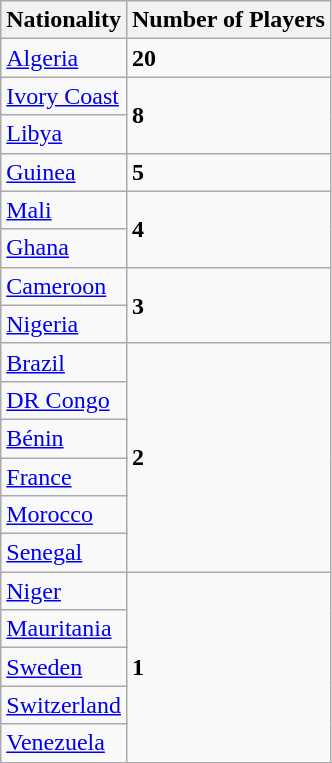<table class="wikitable">
<tr>
<th>Nationality</th>
<th>Number of Players</th>
</tr>
<tr>
<td> <a href='#'>Algeria</a></td>
<td><strong>20</strong></td>
</tr>
<tr>
<td> <a href='#'>Ivory Coast</a></td>
<td align="left" rowspan="2"><strong>8</strong></td>
</tr>
<tr>
<td> <a href='#'>Libya</a></td>
</tr>
<tr>
<td> <a href='#'>Guinea</a></td>
<td><strong>5</strong></td>
</tr>
<tr>
<td> <a href='#'>Mali</a></td>
<td align="left" rowspan="2"><strong>4</strong></td>
</tr>
<tr>
<td> <a href='#'>Ghana</a></td>
</tr>
<tr>
<td> <a href='#'>Cameroon</a></td>
<td align="left" rowspan="2"><strong>3</strong></td>
</tr>
<tr>
<td> <a href='#'>Nigeria</a></td>
</tr>
<tr>
<td> <a href='#'>Brazil</a></td>
<td align="left" rowspan="6"><strong>2</strong></td>
</tr>
<tr>
<td> <a href='#'>DR Congo</a></td>
</tr>
<tr>
<td> <a href='#'>Bénin</a></td>
</tr>
<tr>
<td> <a href='#'>France</a></td>
</tr>
<tr>
<td> <a href='#'>Morocco</a></td>
</tr>
<tr>
<td> <a href='#'>Senegal</a></td>
</tr>
<tr>
<td> <a href='#'>Niger</a></td>
<td align="left" rowspan="5"><strong>1</strong></td>
</tr>
<tr>
<td> <a href='#'>Mauritania</a></td>
</tr>
<tr>
<td> <a href='#'>Sweden</a></td>
</tr>
<tr>
<td> <a href='#'>Switzerland</a></td>
</tr>
<tr>
<td> <a href='#'>Venezuela</a></td>
</tr>
<tr>
</tr>
</table>
